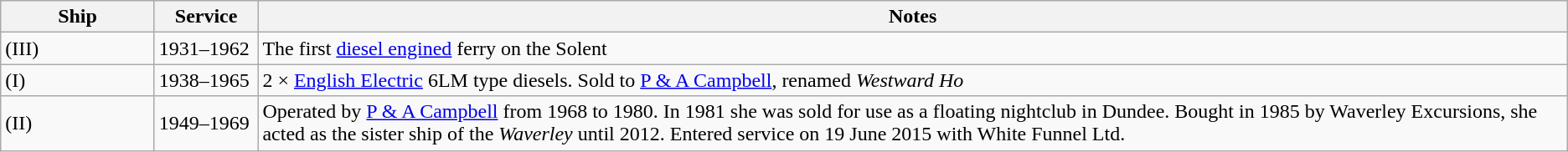<table class="wikitable">
<tr>
<th width=115px>Ship</th>
<th width=75px>Service</th>
<th>Notes</th>
</tr>
<tr>
<td> (III)</td>
<td>1931–1962</td>
<td>The first <a href='#'>diesel engined</a> ferry on the Solent</td>
</tr>
<tr>
<td> (I)</td>
<td>1938–1965</td>
<td>2 × <a href='#'>English Electric</a> 6LM type diesels.  Sold to <a href='#'>P & A Campbell</a>, renamed <em>Westward Ho</em></td>
</tr>
<tr>
<td> (II)</td>
<td>1949–1969</td>
<td>Operated by <a href='#'>P & A Campbell</a> from 1968 to 1980. In 1981 she was sold for use as a floating nightclub in Dundee. Bought in 1985 by Waverley Excursions, she acted as the sister ship of the <em>Waverley</em> until 2012. Entered service on 19 June 2015 with White Funnel Ltd.</td>
</tr>
</table>
